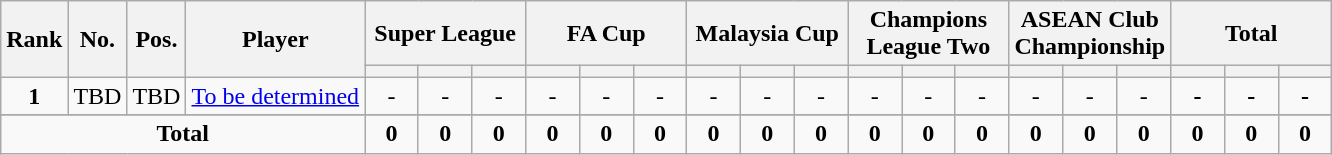<table class="wikitable sortable" style="text-align:center">
<tr>
<th rowspan="2">Rank</th>
<th rowspan="2">No.</th>
<th rowspan="2">Pos.</th>
<th rowspan="2">Player</th>
<th colspan="3" style="width:100px;">Super League</th>
<th colspan="3" style="width:100px;">FA Cup</th>
<th colspan="3" style="width:100px;">Malaysia Cup</th>
<th colspan="3" style="width:100px;">Champions League Two</th>
<th colspan="3" style="width:100px;">ASEAN Club Championship</th>
<th colspan="3" style="width:100px;">Total</th>
</tr>
<tr>
<th></th>
<th></th>
<th></th>
<th></th>
<th></th>
<th></th>
<th></th>
<th></th>
<th></th>
<th></th>
<th></th>
<th></th>
<th></th>
<th></th>
<th></th>
<th></th>
<th></th>
<th></th>
</tr>
<tr>
<td><strong>1</strong></td>
<td>TBD</td>
<td>TBD</td>
<td align="left"><a href='#'>To be determined</a></td>
<td>-</td>
<td>-</td>
<td>-</td>
<td>-</td>
<td>-</td>
<td>-</td>
<td>-</td>
<td>-</td>
<td>-</td>
<td>-</td>
<td>-</td>
<td>-</td>
<td>-</td>
<td>-</td>
<td>-</td>
<td><strong>-</strong></td>
<td><strong>-</strong></td>
<td><strong>-</strong></td>
</tr>
<tr>
</tr>
<tr class="sortbottom">
<td colspan="4"><strong>Total</strong></td>
<td><strong>0</strong></td>
<td><strong>0</strong></td>
<td><strong>0</strong></td>
<td><strong>0</strong></td>
<td><strong>0</strong></td>
<td><strong>0</strong></td>
<td><strong>0</strong></td>
<td><strong>0</strong></td>
<td><strong>0</strong></td>
<td><strong>0</strong></td>
<td><strong>0</strong></td>
<td><strong>0</strong></td>
<td><strong>0</strong></td>
<td><strong>0</strong></td>
<td><strong>0</strong></td>
<td><strong>0</strong></td>
<td><strong>0</strong></td>
<td><strong>0</strong></td>
</tr>
</table>
